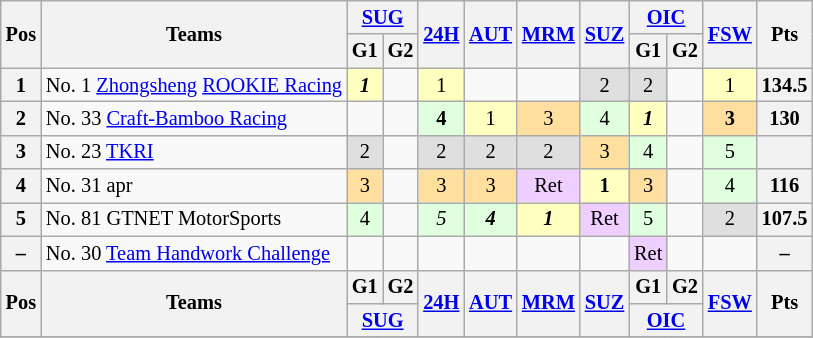<table class="wikitable" style="font-size:85%; text-align:center">
<tr>
<th rowspan=2>Pos</th>
<th rowspan=2>Teams</th>
<th colspan=2><a href='#'>SUG</a></th>
<th rowspan=2><a href='#'>24H</a></th>
<th rowspan=2><a href='#'>AUT</a></th>
<th rowspan=2><a href='#'>MRM</a></th>
<th rowspan=2><a href='#'>SUZ</a></th>
<th colspan=2><a href='#'>OIC</a></th>
<th rowspan=2><a href='#'>FSW</a></th>
<th rowspan=2>Pts</th>
</tr>
<tr>
<th>G1</th>
<th>G2</th>
<th>G1</th>
<th>G2</th>
</tr>
<tr>
<th>1</th>
<td align="left"> No. 1 <a href='#'>Zhongsheng</a> <a href='#'>ROOKIE Racing</a></td>
<td style="background:#ffffbf"><strong><em>1</em></strong></td>
<td></td>
<td style="background:#ffffbf">1</td>
<td></td>
<td></td>
<td style="background:#dfdfdf">2</td>
<td style="background:#dfdfdf">2</td>
<td></td>
<td style="background:#ffffbf">1</td>
<th>134.5</th>
</tr>
<tr>
<th>2</th>
<td align="left"> No. 33 <a href='#'>Craft-Bamboo Racing</a></td>
<td></td>
<td></td>
<td style="background:#dfffdf"><strong>4</strong></td>
<td style="background:#ffffbf">1</td>
<td style="background:#ffdf9f">3</td>
<td style="background:#dfffdf">4</td>
<td style="background:#ffffbf"><strong><em>1</em></strong></td>
<td></td>
<td style="background:#ffdf9f"><strong>3</strong></td>
<th>130</th>
</tr>
<tr>
<th>3</th>
<td align="left"> No. 23 <a href='#'>TKRI</a></td>
<td style="background:#dfdfdf">2</td>
<td></td>
<td style="background:#dfdfdf">2</td>
<td style="background:#dfdfdf">2</td>
<td style="background:#dfdfdf">2</td>
<td style="background:#ffdf9f">3</td>
<td style="background:#dfffdf">4</td>
<td></td>
<td style="background:#dfffdf">5</td>
<th></th>
</tr>
<tr>
<th>4</th>
<td align="left"> No. 31 apr</td>
<td style="background:#ffdf9f">3</td>
<td></td>
<td style="background:#ffdf9f">3</td>
<td style="background:#ffdf9f">3</td>
<td style="background:#efcfff">Ret</td>
<td style="background:#ffffbf"><strong>1</strong></td>
<td style="background:#ffdf9f">3</td>
<td></td>
<td style="background:#dfffdf">4</td>
<th>116</th>
</tr>
<tr>
<th>5</th>
<td align="left"> No. 81 GTNET MotorSports</td>
<td style="background:#dfffdf">4</td>
<td></td>
<td style="background:#dfffdf"><em>5</em></td>
<td style="background:#dfffdf"><strong><em>4</em></strong></td>
<td style="background:#ffffbf"><strong><em>1</em></strong></td>
<td style="background:#efcfff">Ret</td>
<td style="background:#dfffdf">5</td>
<td></td>
<td style="background:#dfdfdf">2</td>
<th>107.5</th>
</tr>
<tr>
<th>–</th>
<td align="left"> No. 30 <a href='#'>Team Handwork Challenge</a></td>
<td></td>
<td></td>
<td></td>
<td></td>
<td></td>
<td></td>
<td style="background:#efcfff">Ret</td>
<td></td>
<td></td>
<th>–</th>
</tr>
<tr>
<th rowspan=2>Pos</th>
<th rowspan=2>Teams</th>
<th>G1</th>
<th>G2</th>
<th rowspan=2><a href='#'>24H</a></th>
<th rowspan=2><a href='#'>AUT</a></th>
<th rowspan=2><a href='#'>MRM</a></th>
<th rowspan=2><a href='#'>SUZ</a></th>
<th>G1</th>
<th>G2</th>
<th rowspan=2><a href='#'>FSW</a></th>
<th rowspan=2>Pts</th>
</tr>
<tr>
<th colspan=2><a href='#'>SUG</a></th>
<th colspan=2><a href='#'>OIC</a></th>
</tr>
<tr>
</tr>
</table>
